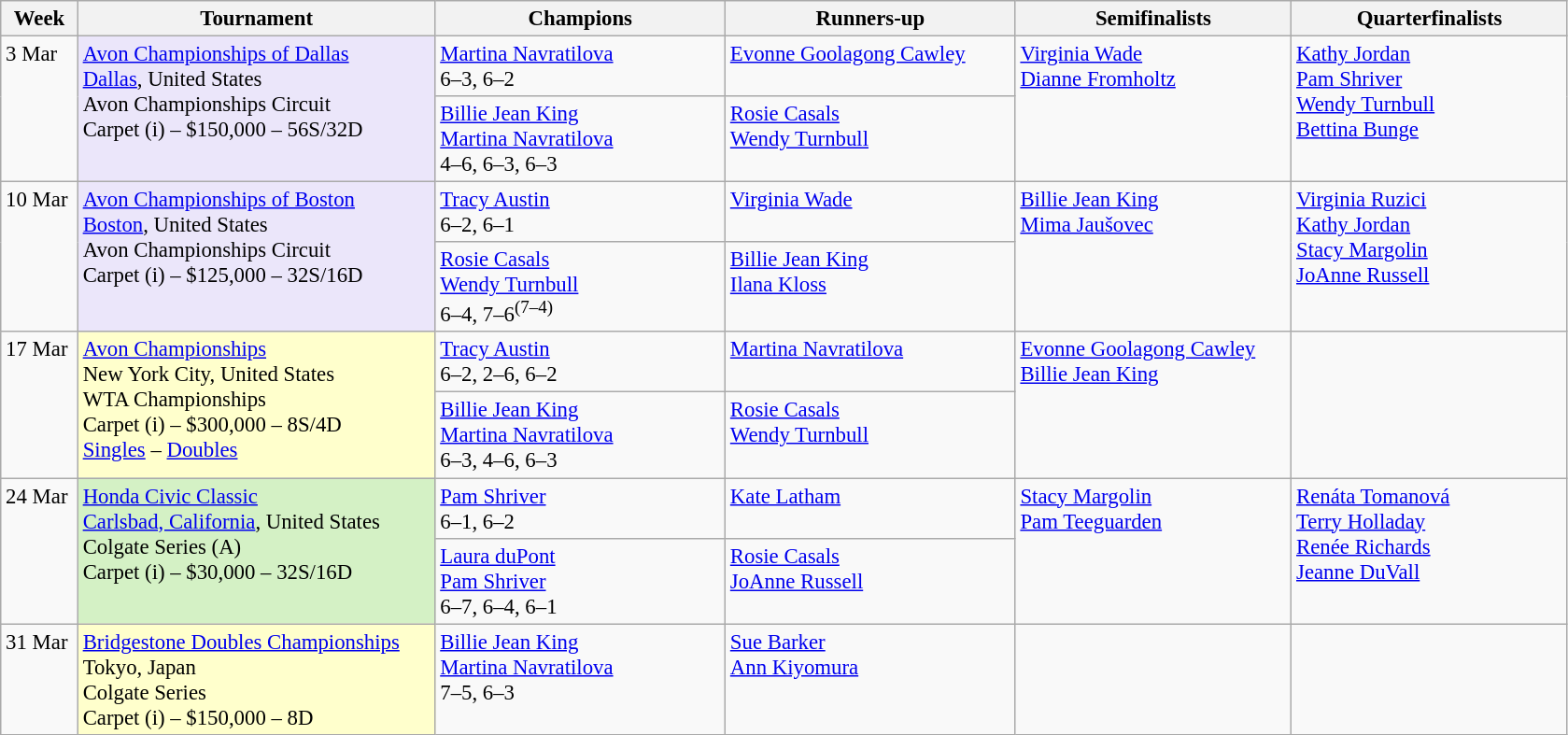<table class=wikitable style=font-size:95%>
<tr>
<th style="width:48px;">Week</th>
<th style="width:248px;">Tournament</th>
<th style="width:200px;">Champions</th>
<th style="width:200px;">Runners-up</th>
<th style="width:190px;">Semifinalists</th>
<th style="width:190px;">Quarterfinalists</th>
</tr>
<tr valign="top">
<td rowspan=2>3 Mar</td>
<td rowspan=2 style="background:#ebe6fa;"><a href='#'>Avon Championships of Dallas</a><br> <a href='#'>Dallas</a>, United States<br>Avon Championships Circuit<br>Carpet (i) – $150,000 – 56S/32D</td>
<td> <a href='#'>Martina Navratilova</a><br>6–3, 6–2</td>
<td> <a href='#'>Evonne Goolagong Cawley</a></td>
<td rowspan=2> <a href='#'>Virginia Wade</a><br> <a href='#'>Dianne Fromholtz</a></td>
<td rowspan=2> <a href='#'>Kathy Jordan</a><br> <a href='#'>Pam Shriver</a><br>  <a href='#'>Wendy Turnbull</a><br> <a href='#'>Bettina Bunge</a></td>
</tr>
<tr valign="top">
<td> <a href='#'>Billie Jean King</a><br> <a href='#'>Martina Navratilova</a><br> 4–6, 6–3, 6–3</td>
<td> <a href='#'>Rosie Casals</a><br> <a href='#'>Wendy Turnbull</a></td>
</tr>
<tr valign="top">
<td rowspan=2>10 Mar</td>
<td rowspan=2 style="background:#ebe6fa;"><a href='#'>Avon Championships of Boston</a><br> <a href='#'>Boston</a>, United States<br>Avon Championships Circuit<br>Carpet (i) – $125,000 – 32S/16D</td>
<td> <a href='#'>Tracy Austin</a><br>6–2, 6–1</td>
<td> <a href='#'>Virginia Wade</a></td>
<td rowspan=2> <a href='#'>Billie Jean King</a><br> <a href='#'>Mima Jaušovec</a></td>
<td rowspan=2> <a href='#'>Virginia Ruzici</a><br> <a href='#'>Kathy Jordan</a><br>  <a href='#'>Stacy Margolin</a><br> <a href='#'>JoAnne Russell</a></td>
</tr>
<tr valign="top">
<td> <a href='#'>Rosie Casals</a><br> <a href='#'>Wendy Turnbull</a><br> 6–4, 7–6<sup>(7–4)</sup></td>
<td> <a href='#'>Billie Jean King</a><br> <a href='#'>Ilana Kloss</a></td>
</tr>
<tr valign="top">
<td rowspan=2>17 Mar</td>
<td rowspan=2 style="background:#FFFFCC"><a href='#'>Avon Championships</a><br> New York City, United States<br>WTA Championships<br>Carpet (i) – $300,000 – 8S/4D <br><a href='#'>Singles</a> – <a href='#'>Doubles</a></td>
<td> <a href='#'>Tracy Austin</a><br> 6–2, 2–6, 6–2</td>
<td> <a href='#'>Martina Navratilova</a></td>
<td rowspan=2> <a href='#'>Evonne Goolagong Cawley</a><br> <a href='#'>Billie Jean King</a></td>
<td rowspan=2></td>
</tr>
<tr valign="top">
<td> <a href='#'>Billie Jean King</a><br> <a href='#'>Martina Navratilova</a><br> 6–3, 4–6, 6–3</td>
<td> <a href='#'>Rosie Casals</a><br> <a href='#'>Wendy Turnbull</a></td>
</tr>
<tr valign="top">
<td rowspan=2>24 Mar</td>
<td rowspan=2 bgcolor=#D4F1C5><a href='#'>Honda Civic Classic</a><br> <a href='#'>Carlsbad, California</a>, United States<br>Colgate Series (A)<br>Carpet (i) – $30,000 – 32S/16D</td>
<td> <a href='#'>Pam Shriver</a><br>6–1, 6–2</td>
<td> <a href='#'>Kate Latham</a></td>
<td rowspan=2> <a href='#'>Stacy Margolin</a><br> <a href='#'>Pam Teeguarden</a></td>
<td rowspan=2> <a href='#'>Renáta Tomanová</a><br> <a href='#'>Terry Holladay</a><br>  <a href='#'>Renée Richards</a><br> <a href='#'>Jeanne DuVall</a></td>
</tr>
<tr valign="top">
<td> <a href='#'>Laura duPont</a><br> <a href='#'>Pam Shriver</a><br> 6–7, 6–4, 6–1</td>
<td> <a href='#'>Rosie Casals</a><br> <a href='#'>JoAnne Russell</a></td>
</tr>
<tr valign="top">
<td rowspan=1>31 Mar</td>
<td rowspan=1 bgcolor=#FFFFCC><a href='#'>Bridgestone Doubles Championships</a><br> Tokyo, Japan<br>Colgate Series<br>Carpet (i) – $150,000 – 8D</td>
<td> <a href='#'>Billie Jean King</a><br> <a href='#'>Martina Navratilova</a><br> 7–5, 6–3</td>
<td> <a href='#'>Sue Barker</a><br> <a href='#'>Ann Kiyomura</a></td>
<td></td>
<td></td>
</tr>
</table>
